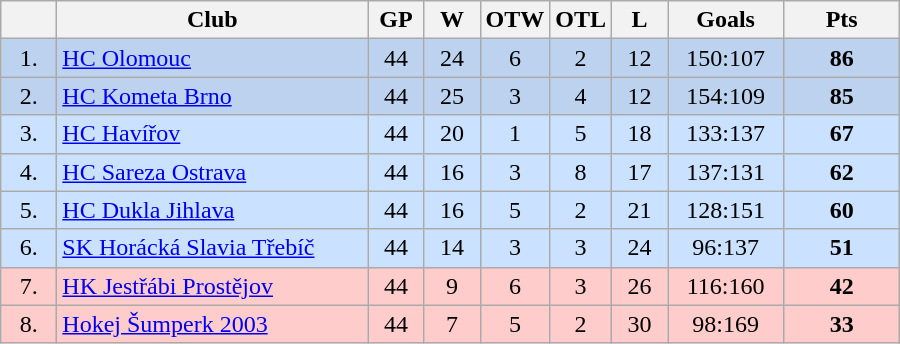<table class="wikitable">
<tr>
<th width="30"></th>
<th width="200">Club</th>
<th width="30">GP</th>
<th width="30">W</th>
<th width="30">OTW</th>
<th width="30">OTL</th>
<th width="30">L</th>
<th width="70">Goals</th>
<th width="70">Pts</th>
</tr>
<tr bgcolor="#BCD2EE" align="center">
<td>1.</td>
<td align="left"><a href='#'>HC Olomouc</a></td>
<td>44</td>
<td>24</td>
<td>6</td>
<td>2</td>
<td>12</td>
<td>150:107</td>
<td><strong>86</strong></td>
</tr>
<tr bgcolor="#BCD2EE" align="center">
<td>2.</td>
<td align="left"><a href='#'>HC Kometa Brno</a></td>
<td>44</td>
<td>25</td>
<td>3</td>
<td>4</td>
<td>12</td>
<td>154:109</td>
<td><strong>85</strong></td>
</tr>
<tr bgcolor="#CAE1FF" align="center">
<td>3.</td>
<td align="left"><a href='#'>HC Havířov</a></td>
<td>44</td>
<td>20</td>
<td>1</td>
<td>5</td>
<td>18</td>
<td>133:137</td>
<td><strong>67</strong></td>
</tr>
<tr bgcolor="#CAE1FF" align="center">
<td>4.</td>
<td align="left"><a href='#'>HC Sareza Ostrava</a></td>
<td>44</td>
<td>16</td>
<td>3</td>
<td>8</td>
<td>17</td>
<td>137:131</td>
<td><strong>62</strong></td>
</tr>
<tr bgcolor="#CAE1FF" align="center">
<td>5.</td>
<td align="left"><a href='#'>HC Dukla Jihlava</a></td>
<td>44</td>
<td>16</td>
<td>5</td>
<td>2</td>
<td>21</td>
<td>128:151</td>
<td><strong>60</strong></td>
</tr>
<tr bgcolor="#CAE1FF" align="center">
<td>6.</td>
<td align="left"><a href='#'>SK Horácká Slavia Třebíč</a></td>
<td>44</td>
<td>14</td>
<td>3</td>
<td>3</td>
<td>24</td>
<td>96:137</td>
<td><strong>51</strong></td>
</tr>
<tr bgcolor="#FFCCCC" align="center">
<td>7.</td>
<td align="left"><a href='#'>HK Jestřábi Prostějov</a></td>
<td>44</td>
<td>9</td>
<td>6</td>
<td>3</td>
<td>26</td>
<td>116:160</td>
<td><strong>42</strong></td>
</tr>
<tr bgcolor="#FFCCCC" align="center">
<td>8.</td>
<td align="left"><a href='#'>Hokej Šumperk 2003</a></td>
<td>44</td>
<td>7</td>
<td>5</td>
<td>2</td>
<td>30</td>
<td>98:169</td>
<td><strong>33</strong></td>
</tr>
</table>
